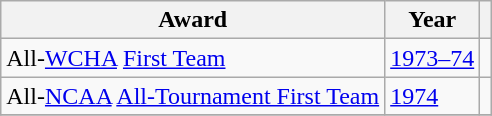<table class="wikitable">
<tr>
<th>Award</th>
<th>Year</th>
<th></th>
</tr>
<tr>
<td>All-<a href='#'>WCHA</a> <a href='#'>First Team</a></td>
<td><a href='#'>1973–74</a></td>
<td></td>
</tr>
<tr>
<td>All-<a href='#'>NCAA</a> <a href='#'>All-Tournament First Team</a></td>
<td><a href='#'>1974</a></td>
<td></td>
</tr>
<tr>
</tr>
</table>
